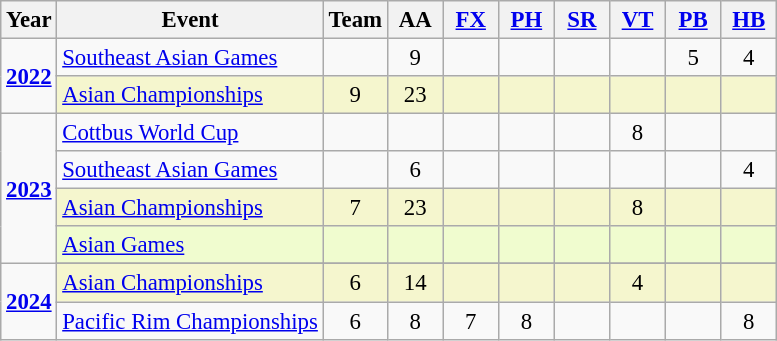<table class="wikitable" style="text-align:center; font-size:95%;">
<tr>
<th align=center>Year</th>
<th align=center>Event</th>
<th style="width:30px;">Team</th>
<th style="width:30px;">AA</th>
<th style="width:30px;"><a href='#'>FX</a></th>
<th style="width:30px;"><a href='#'>PH</a></th>
<th style="width:30px;"><a href='#'>SR</a></th>
<th style="width:30px;"><a href='#'>VT</a></th>
<th style="width:30px;"><a href='#'>PB</a></th>
<th style="width:30px;"><a href='#'>HB</a></th>
</tr>
<tr>
<td rowspan="2"><strong><a href='#'>2022</a></strong></td>
<td align=left><a href='#'>Southeast Asian Games</a></td>
<td></td>
<td>9</td>
<td></td>
<td></td>
<td></td>
<td></td>
<td>5</td>
<td>4</td>
</tr>
<tr bgcolor=#F5F6CE>
<td align=left><a href='#'>Asian Championships</a></td>
<td>9</td>
<td>23</td>
<td></td>
<td></td>
<td></td>
<td></td>
<td></td>
<td></td>
</tr>
<tr>
<td rowspan="4"><strong><a href='#'>2023</a></strong></td>
<td align=left><a href='#'>Cottbus World Cup</a></td>
<td></td>
<td></td>
<td></td>
<td></td>
<td></td>
<td>8</td>
<td></td>
<td></td>
</tr>
<tr>
<td align=left><a href='#'>Southeast Asian Games</a></td>
<td></td>
<td>6</td>
<td></td>
<td></td>
<td></td>
<td></td>
<td></td>
<td>4</td>
</tr>
<tr bgcolor=#F5F6CE>
<td align=left><a href='#'>Asian Championships</a></td>
<td>7</td>
<td>23</td>
<td></td>
<td></td>
<td></td>
<td>8</td>
<td></td>
<td></td>
</tr>
<tr bgcolor=#f0fccf>
<td align=left><a href='#'>Asian Games</a></td>
<td></td>
<td></td>
<td></td>
<td></td>
<td></td>
<td></td>
<td></td>
<td></td>
</tr>
<tr>
<td rowspan="3"><strong><a href='#'>2024</a></strong></td>
</tr>
<tr bgcolor=#F5F6CE>
<td align=left><a href='#'>Asian Championships</a></td>
<td>6</td>
<td>14</td>
<td></td>
<td></td>
<td></td>
<td>4</td>
<td></td>
<td></td>
</tr>
<tr>
<td align=left><a href='#'>Pacific Rim Championships</a></td>
<td>6</td>
<td>8</td>
<td>7</td>
<td>8</td>
<td></td>
<td></td>
<td></td>
<td>8</td>
</tr>
</table>
